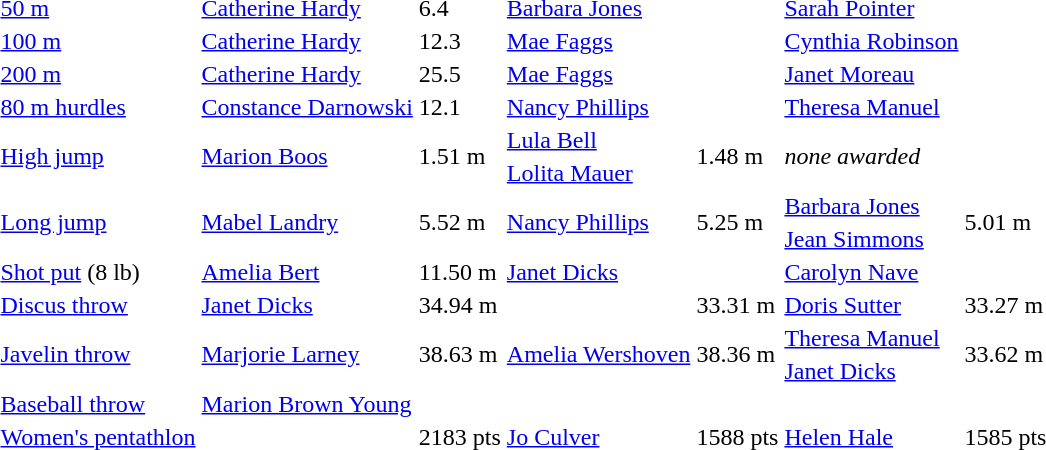<table>
<tr>
<td><a href='#'>50 m</a></td>
<td><a href='#'>Catherine Hardy</a></td>
<td>6.4</td>
<td><a href='#'>Barbara Jones</a></td>
<td></td>
<td><a href='#'>Sarah Pointer</a></td>
<td></td>
</tr>
<tr>
<td><a href='#'>100 m</a></td>
<td><a href='#'>Catherine Hardy</a></td>
<td>12.3</td>
<td><a href='#'>Mae Faggs</a></td>
<td></td>
<td><a href='#'>Cynthia Robinson</a></td>
<td></td>
</tr>
<tr>
<td><a href='#'>200 m</a></td>
<td><a href='#'>Catherine Hardy</a></td>
<td>25.5</td>
<td><a href='#'>Mae Faggs</a></td>
<td></td>
<td><a href='#'>Janet Moreau</a></td>
<td></td>
</tr>
<tr>
<td><a href='#'>80 m hurdles</a></td>
<td><a href='#'>Constance Darnowski</a></td>
<td>12.1</td>
<td><a href='#'>Nancy Phillips</a></td>
<td></td>
<td><a href='#'>Theresa Manuel</a></td>
<td></td>
</tr>
<tr>
<td rowspan=2><a href='#'>High jump</a></td>
<td rowspan=2><a href='#'>Marion Boos</a></td>
<td rowspan=2>1.51 m</td>
<td><a href='#'>Lula Bell</a></td>
<td rowspan=2>1.48 m</td>
<td rowspan=2 colspan=2><em>none awarded</em></td>
</tr>
<tr>
<td rowspan=1><a href='#'>Lolita Mauer</a></td>
</tr>
<tr>
<td rowspan=2><a href='#'>Long jump</a></td>
<td rowspan=2><a href='#'>Mabel Landry</a></td>
<td rowspan=2>5.52 m</td>
<td rowspan=2><a href='#'>Nancy Phillips</a></td>
<td rowspan=2>5.25 m</td>
<td><a href='#'>Barbara Jones</a></td>
<td rowspan=2>5.01 m</td>
</tr>
<tr>
<td rowspan=1><a href='#'>Jean Simmons</a></td>
</tr>
<tr>
<td><a href='#'>Shot put</a> (8 lb)</td>
<td><a href='#'>Amelia Bert</a></td>
<td>11.50 m</td>
<td><a href='#'>Janet Dicks</a></td>
<td></td>
<td><a href='#'>Carolyn Nave</a></td>
<td></td>
</tr>
<tr>
<td><a href='#'>Discus throw</a></td>
<td><a href='#'>Janet Dicks</a></td>
<td>34.94 m</td>
<td></td>
<td>33.31 m</td>
<td><a href='#'>Doris Sutter</a></td>
<td>33.27 m</td>
</tr>
<tr>
<td rowspan=2><a href='#'>Javelin throw</a></td>
<td rowspan=2><a href='#'>Marjorie Larney</a></td>
<td rowspan=2>38.63 m</td>
<td rowspan=2><a href='#'>Amelia Wershoven</a></td>
<td rowspan=2>38.36 m</td>
<td><a href='#'>Theresa Manuel</a></td>
<td rowspan=2>33.62 m</td>
</tr>
<tr>
<td rowspan=1><a href='#'>Janet Dicks</a></td>
</tr>
<tr>
<td><a href='#'>Baseball throw</a></td>
<td><a href='#'>Marion Brown Young</a></td>
<td></td>
<td></td>
<td></td>
<td></td>
<td></td>
</tr>
<tr>
<td><a href='#'>Women's pentathlon</a></td>
<td></td>
<td>2183 pts</td>
<td><a href='#'>Jo Culver</a></td>
<td>1588 pts</td>
<td><a href='#'>Helen Hale</a></td>
<td>1585 pts</td>
</tr>
</table>
